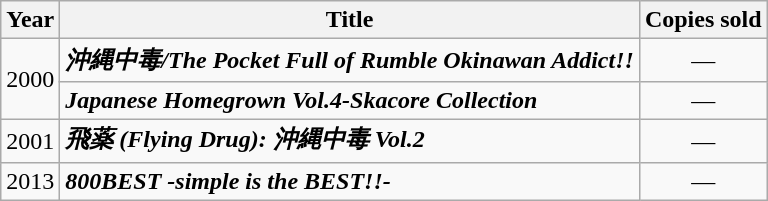<table class="wikitable">
<tr>
<th>Year</th>
<th>Title</th>
<th>Copies sold</th>
</tr>
<tr>
<td rowspan="2">2000</td>
<td><strong><em>沖縄中毒/The Pocket Full of Rumble Okinawan Addict!!</em></strong></td>
<td align="center">—</td>
</tr>
<tr>
<td><strong><em>Japanese Homegrown Vol.4-Skacore Collection</em></strong></td>
<td align="center">—</td>
</tr>
<tr>
<td>2001</td>
<td><strong><em>飛薬 (Flying Drug): 沖縄中毒 Vol.2</em></strong></td>
<td align="center">—</td>
</tr>
<tr>
<td>2013</td>
<td><strong><em>800BEST -simple is the BEST!!-</em></strong></td>
<td align="center">—</td>
</tr>
</table>
